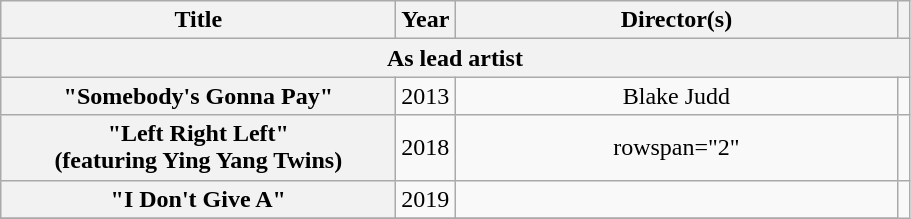<table class="wikitable plainrowheaders" style="text-align:center;">
<tr>
<th scope="col" style="width:16em;">Title</th>
<th scope="col">Year</th>
<th scope="col" style="width:18em;">Director(s)</th>
<th scope="col"></th>
</tr>
<tr>
<th scope="col" colspan="5">As lead artist</th>
</tr>
<tr>
<th scope="row">"Somebody's Gonna Pay"</th>
<td>2013</td>
<td>Blake Judd</td>
<td></td>
</tr>
<tr>
<th scope="row">"Left Right Left"<br><span>(featuring Ying Yang Twins)</span></th>
<td>2018</td>
<td>rowspan="2" </td>
<td></td>
</tr>
<tr>
<th scope="row">"I Don't Give A"</th>
<td>2019</td>
<td></td>
</tr>
<tr>
</tr>
</table>
